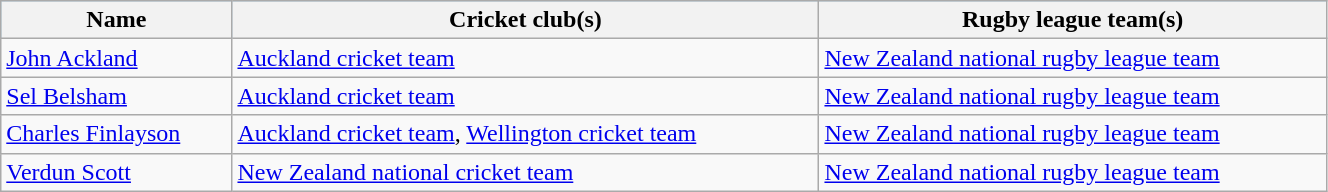<table class="wikitable" width=70%>
<tr bgcolor=#87cefa>
<th>Name</th>
<th>Cricket club(s)</th>
<th>Rugby league team(s)</th>
</tr>
<tr>
<td><a href='#'>John Ackland</a></td>
<td><a href='#'>Auckland cricket team</a></td>
<td><a href='#'>New Zealand national rugby league team</a></td>
</tr>
<tr>
<td><a href='#'>Sel Belsham</a></td>
<td><a href='#'>Auckland cricket team</a></td>
<td><a href='#'>New Zealand national rugby league team</a></td>
</tr>
<tr>
<td><a href='#'>Charles Finlayson</a></td>
<td><a href='#'>Auckland cricket team</a>, <a href='#'>Wellington cricket team</a></td>
<td><a href='#'>New Zealand national rugby league team</a></td>
</tr>
<tr>
<td><a href='#'>Verdun Scott</a></td>
<td><a href='#'>New Zealand national cricket team</a></td>
<td><a href='#'>New Zealand national rugby league team</a></td>
</tr>
</table>
